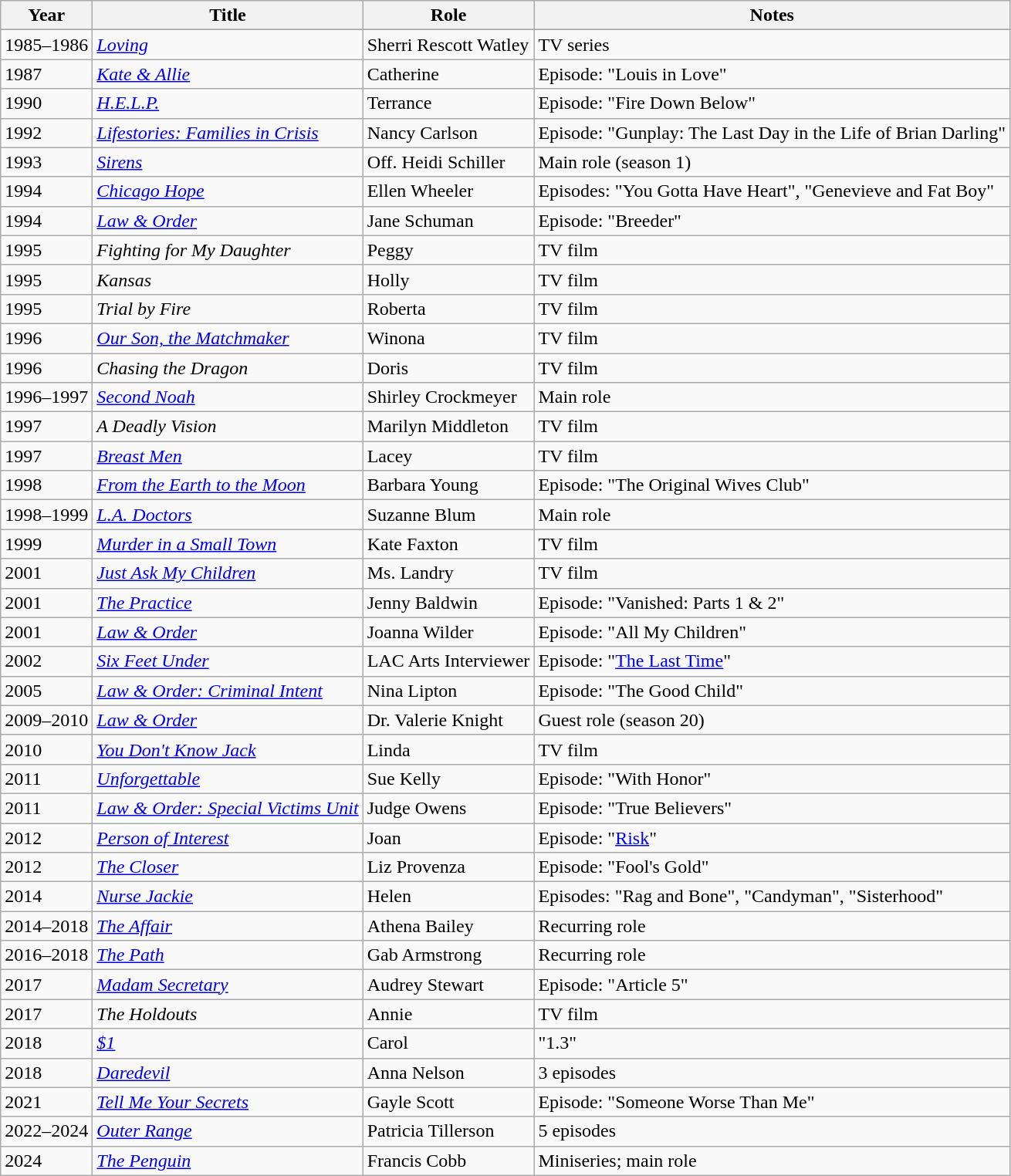<table class="wikitable sortable">
<tr>
<th>Year</th>
<th>Title</th>
<th>Role</th>
<th class="unsortable">Notes</th>
</tr>
<tr>
</tr>
<tr>
<td>1985–1986</td>
<td><em><a href='#'>Loving</a></em></td>
<td>Sherri Rescott Watley</td>
<td>TV series</td>
</tr>
<tr>
<td>1987</td>
<td><em><a href='#'>Kate & Allie</a></em></td>
<td>Catherine</td>
<td>Episode: "Louis in Love"</td>
</tr>
<tr>
<td>1990</td>
<td><em><a href='#'>H.E.L.P.</a></em></td>
<td>Terrance</td>
<td>Episode: "Fire Down Below"</td>
</tr>
<tr>
<td>1992</td>
<td><em><a href='#'>Lifestories: Families in Crisis</a></em></td>
<td>Nancy Carlson</td>
<td>Episode: "Gunplay: The Last Day in the Life of Brian Darling"</td>
</tr>
<tr>
<td>1993</td>
<td><em><a href='#'>Sirens</a></em></td>
<td>Off. Heidi Schiller</td>
<td>Main role (season 1)</td>
</tr>
<tr>
<td>1994</td>
<td><em><a href='#'>Chicago Hope</a></em></td>
<td>Ellen Wheeler</td>
<td>Episodes: "You Gotta Have Heart", "Genevieve and Fat Boy"</td>
</tr>
<tr>
<td>1994</td>
<td><em><a href='#'>Law & Order</a></em></td>
<td>Jane Schuman</td>
<td>Episode: "Breeder"</td>
</tr>
<tr>
<td>1995</td>
<td><em>Fighting for My Daughter</em></td>
<td>Peggy</td>
<td>TV film</td>
</tr>
<tr>
<td>1995</td>
<td><em>Kansas</em></td>
<td>Holly</td>
<td>TV film</td>
</tr>
<tr>
<td>1995</td>
<td><em>Trial by Fire</em></td>
<td>Roberta</td>
<td>TV film</td>
</tr>
<tr>
<td>1996</td>
<td><em><a href='#'>Our Son, the Matchmaker</a></em></td>
<td>Winona</td>
<td>TV film</td>
</tr>
<tr>
<td>1996</td>
<td><em>Chasing the Dragon</em></td>
<td>Doris</td>
<td>TV film</td>
</tr>
<tr>
<td>1996–1997</td>
<td><em><a href='#'>Second Noah</a></em></td>
<td>Shirley Crockmeyer</td>
<td>Main role</td>
</tr>
<tr>
<td>1997</td>
<td><em>A Deadly Vision</em></td>
<td>Marilyn Middleton</td>
<td>TV film</td>
</tr>
<tr>
<td>1997</td>
<td><em><a href='#'>Breast Men</a></em></td>
<td>Lacey</td>
<td>TV film</td>
</tr>
<tr>
<td>1998</td>
<td><em><a href='#'>From the Earth to the Moon</a></em></td>
<td>Barbara Young</td>
<td>Episode: "The Original Wives Club"</td>
</tr>
<tr>
<td>1998–1999</td>
<td><em><a href='#'>L.A. Doctors</a></em></td>
<td>Suzanne Blum</td>
<td>Main role</td>
</tr>
<tr>
<td>1999</td>
<td><em><a href='#'>Murder in a Small Town</a></em></td>
<td>Kate Faxton</td>
<td>TV film</td>
</tr>
<tr>
<td>2001</td>
<td><em><a href='#'>Just Ask My Children</a></em></td>
<td>Ms. Landry</td>
<td>TV film</td>
</tr>
<tr>
<td>2001</td>
<td><em><a href='#'>The Practice</a></em></td>
<td>Jenny Baldwin</td>
<td>Episode: "Vanished: Parts 1 & 2"</td>
</tr>
<tr>
<td>2001</td>
<td><em><a href='#'>Law & Order</a></em></td>
<td>Joanna Wilder</td>
<td>Episode: "All My Children"</td>
</tr>
<tr>
<td>2002</td>
<td><em><a href='#'>Six Feet Under</a></em></td>
<td>LAC Arts Interviewer</td>
<td>Episode: "<a href='#'>The Last Time</a>"</td>
</tr>
<tr>
<td>2005</td>
<td><em><a href='#'>Law & Order: Criminal Intent</a></em></td>
<td>Nina Lipton</td>
<td>Episode: "The Good Child"</td>
</tr>
<tr>
<td>2009–2010</td>
<td><em><a href='#'>Law & Order</a></em></td>
<td>Dr. Valerie Knight</td>
<td>Guest role (season 20)</td>
</tr>
<tr>
<td>2010</td>
<td><em><a href='#'>You Don't Know Jack</a></em></td>
<td>Linda</td>
<td>TV film</td>
</tr>
<tr>
<td>2011</td>
<td><em><a href='#'>Unforgettable</a></em></td>
<td>Sue Kelly</td>
<td>Episode: "With Honor"</td>
</tr>
<tr>
<td>2011</td>
<td><em><a href='#'>Law & Order: Special Victims Unit</a></em></td>
<td>Judge Owens</td>
<td>Episode: "True Believers"</td>
</tr>
<tr>
<td>2012</td>
<td><em><a href='#'>Person of Interest</a></em></td>
<td>Joan</td>
<td>Episode: "<a href='#'>Risk</a>"</td>
</tr>
<tr>
<td>2012</td>
<td><em><a href='#'>The Closer</a></em></td>
<td>Liz Provenza</td>
<td>Episode: "Fool's Gold"</td>
</tr>
<tr>
<td>2014</td>
<td><em><a href='#'>Nurse Jackie</a></em></td>
<td>Helen</td>
<td>Episodes: "Rag and Bone", "Candyman", "Sisterhood"</td>
</tr>
<tr>
<td>2014–2018</td>
<td><em><a href='#'>The Affair</a></em></td>
<td>Athena Bailey</td>
<td>Recurring role</td>
</tr>
<tr>
<td>2016–2018</td>
<td><em><a href='#'>The Path</a></em></td>
<td>Gab Armstrong</td>
<td>Recurring role</td>
</tr>
<tr>
<td>2017</td>
<td><em><a href='#'>Madam Secretary</a></em></td>
<td>Audrey Stewart</td>
<td>Episode: "Article 5"</td>
</tr>
<tr>
<td>2017</td>
<td><em>The Holdouts</em></td>
<td>Annie</td>
<td>TV film</td>
</tr>
<tr>
<td>2018</td>
<td><em><a href='#'>$1</a></em></td>
<td>Carol</td>
<td>"1.3"</td>
</tr>
<tr>
<td>2018</td>
<td><em><a href='#'>Daredevil</a></em></td>
<td>Anna Nelson</td>
<td>3 episodes</td>
</tr>
<tr>
<td>2021</td>
<td><em><a href='#'>Tell Me Your Secrets</a></em></td>
<td>Gayle Scott</td>
<td>Episode: "Someone Worse Than Me"</td>
</tr>
<tr>
<td>2022–2024</td>
<td><em><a href='#'>Outer Range</a></em></td>
<td>Patricia Tillerson</td>
<td>5 episodes</td>
</tr>
<tr>
<td>2024</td>
<td><em><a href='#'>The Penguin</a></em></td>
<td>Francis Cobb</td>
<td>Miniseries; main role</td>
</tr>
</table>
